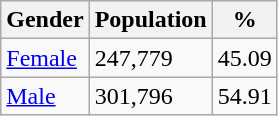<table class="wikitable">
<tr>
<th>Gender</th>
<th>Population</th>
<th>%</th>
</tr>
<tr>
<td><a href='#'>Female</a></td>
<td>247,779</td>
<td>45.09</td>
</tr>
<tr>
<td><a href='#'>Male</a></td>
<td>301,796</td>
<td>54.91</td>
</tr>
</table>
